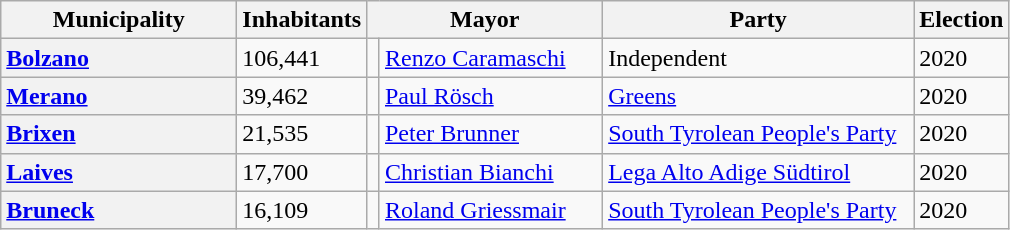<table class="wikitable" border="1">
<tr>
<th scope="col" style="width:150px">Municipality</th>
<th colspan=1>Inhabitants</th>
<th colspan=2 style="width:150px">Mayor</th>
<th colspan=1 style="width:200px">Party</th>
<th colspan=1>Election</th>
</tr>
<tr>
<th scope="row" style="text-align: left;"><a href='#'>Bolzano</a></th>
<td>106,441</td>
<td></td>
<td><a href='#'>Renzo Caramaschi</a></td>
<td>Independent</td>
<td>2020</td>
</tr>
<tr>
<th scope="row" style="text-align: left;"><a href='#'>Merano</a></th>
<td>39,462</td>
<td></td>
<td><a href='#'>Paul Rösch</a></td>
<td><a href='#'>Greens</a></td>
<td>2020</td>
</tr>
<tr>
<th scope="row" style="text-align: left;"><a href='#'>Brixen</a></th>
<td>21,535</td>
<td></td>
<td><a href='#'>Peter Brunner</a></td>
<td><a href='#'>South Tyrolean People's Party</a></td>
<td>2020</td>
</tr>
<tr>
<th scope="row" style="text-align: left;"><a href='#'>Laives</a></th>
<td>17,700</td>
<td></td>
<td><a href='#'>Christian Bianchi</a></td>
<td><a href='#'>Lega Alto Adige Südtirol</a></td>
<td>2020</td>
</tr>
<tr>
<th scope="row" style="text-align: left;"><a href='#'>Bruneck</a></th>
<td>16,109</td>
<td></td>
<td><a href='#'>Roland Griessmair</a></td>
<td><a href='#'>South Tyrolean People's Party</a></td>
<td>2020</td>
</tr>
</table>
